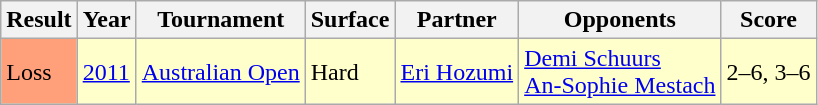<table class="sortable wikitable">
<tr>
<th>Result</th>
<th>Year</th>
<th>Tournament</th>
<th>Surface</th>
<th>Partner</th>
<th>Opponents</th>
<th class="unsortable">Score</th>
</tr>
<tr style="background:#ffc;">
<td style="background:#ffa07a;">Loss</td>
<td><a href='#'>2011</a></td>
<td><a href='#'>Australian Open</a></td>
<td>Hard</td>
<td> <a href='#'>Eri Hozumi</a></td>
<td> <a href='#'>Demi Schuurs</a> <br>  <a href='#'>An-Sophie Mestach</a></td>
<td>2–6, 3–6</td>
</tr>
</table>
